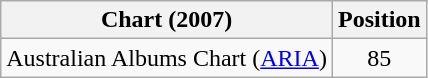<table class="wikitable">
<tr>
<th>Chart (2007)</th>
<th>Position</th>
</tr>
<tr>
<td>Australian Albums Chart (<a href='#'>ARIA</a>)</td>
<td style="text-align:center;">85</td>
</tr>
</table>
